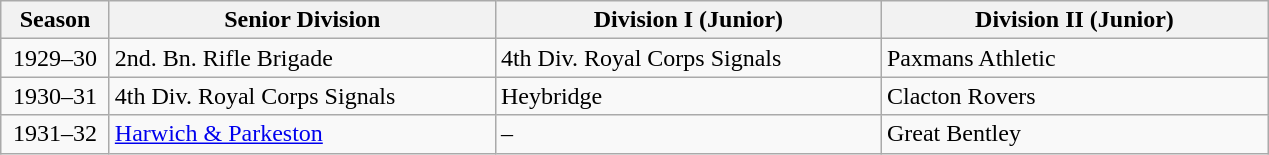<table class=wikitable style="border:0px; margin-top:-1px; margin-bottom:0;">
<tr>
<th width=65px>Season</th>
<th width=250px>Senior Division</th>
<th width=250px>Division I (Junior)</th>
<th width=250px>Division II (Junior)</th>
</tr>
<tr>
<td align=center>1929–30</td>
<td>2nd. Bn. Rifle Brigade</td>
<td>4th Div. Royal Corps Signals</td>
<td>Paxmans Athletic</td>
</tr>
<tr>
<td align=center>1930–31</td>
<td>4th Div. Royal Corps Signals</td>
<td>Heybridge</td>
<td>Clacton Rovers</td>
</tr>
<tr>
<td align=center>1931–32</td>
<td><a href='#'>Harwich & Parkeston</a></td>
<td>–</td>
<td>Great Bentley</td>
</tr>
</table>
